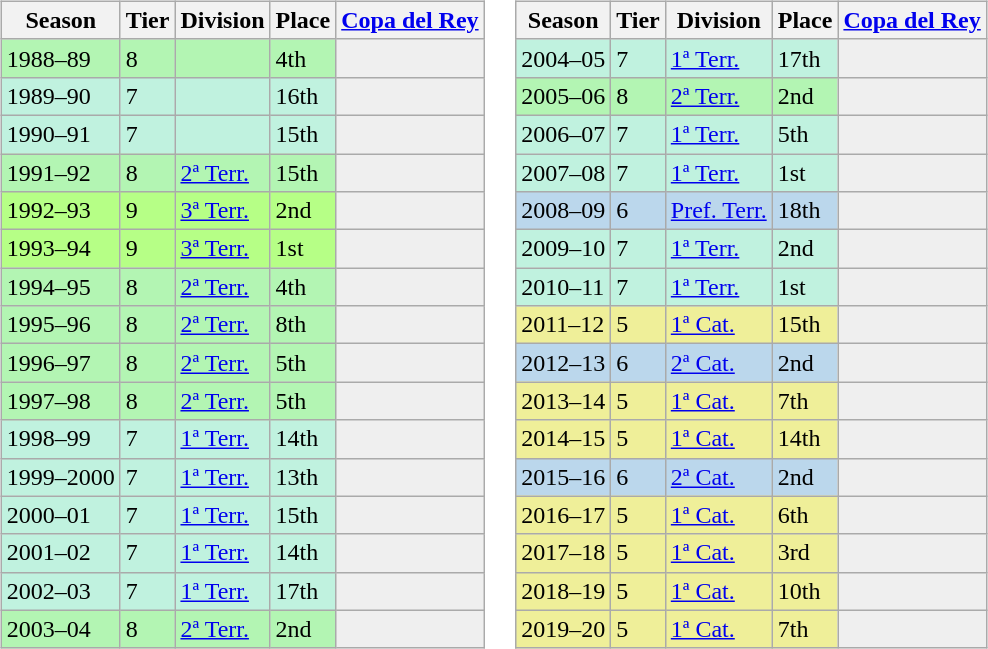<table>
<tr>
<td valign="top" width=0%><br><table class="wikitable">
<tr style="background:#f0f6fa;">
<th>Season</th>
<th>Tier</th>
<th>Division</th>
<th>Place</th>
<th><a href='#'>Copa del Rey</a></th>
</tr>
<tr>
<td style="background:#B3F5B3;">1988–89</td>
<td style="background:#B3F5B3;">8</td>
<td style="background:#B3F5B3;"></td>
<td style="background:#B3F5B3;">4th</td>
<th style="background:#efefef;"></th>
</tr>
<tr>
<td style="background:#C0F2DF;">1989–90</td>
<td style="background:#C0F2DF;">7</td>
<td style="background:#C0F2DF;"></td>
<td style="background:#C0F2DF;">16th</td>
<th style="background:#efefef;"></th>
</tr>
<tr>
<td style="background:#C0F2DF;">1990–91</td>
<td style="background:#C0F2DF;">7</td>
<td style="background:#C0F2DF;"></td>
<td style="background:#C0F2DF;">15th</td>
<th style="background:#efefef;"></th>
</tr>
<tr>
<td style="background:#B3F5B3;">1991–92</td>
<td style="background:#B3F5B3;">8</td>
<td style="background:#B3F5B3;"><a href='#'>2ª Terr.</a></td>
<td style="background:#B3F5B3;">15th</td>
<th style="background:#efefef;"></th>
</tr>
<tr>
<td style="background:#B6FF86;">1992–93</td>
<td style="background:#B6FF86;">9</td>
<td style="background:#B6FF86;"><a href='#'>3ª Terr.</a></td>
<td style="background:#B6FF86;">2nd</td>
<th style="background:#efefef;"></th>
</tr>
<tr>
<td style="background:#B6FF86;">1993–94</td>
<td style="background:#B6FF86;">9</td>
<td style="background:#B6FF86;"><a href='#'>3ª Terr.</a></td>
<td style="background:#B6FF86;">1st</td>
<th style="background:#efefef;"></th>
</tr>
<tr>
<td style="background:#B3F5B3;">1994–95</td>
<td style="background:#B3F5B3;">8</td>
<td style="background:#B3F5B3;"><a href='#'>2ª Terr.</a></td>
<td style="background:#B3F5B3;">4th</td>
<th style="background:#efefef;"></th>
</tr>
<tr>
<td style="background:#B3F5B3;">1995–96</td>
<td style="background:#B3F5B3;">8</td>
<td style="background:#B3F5B3;"><a href='#'>2ª Terr.</a></td>
<td style="background:#B3F5B3;">8th</td>
<th style="background:#efefef;"></th>
</tr>
<tr>
<td style="background:#B3F5B3;">1996–97</td>
<td style="background:#B3F5B3;">8</td>
<td style="background:#B3F5B3;"><a href='#'>2ª Terr.</a></td>
<td style="background:#B3F5B3;">5th</td>
<th style="background:#efefef;"></th>
</tr>
<tr>
<td style="background:#B3F5B3;">1997–98</td>
<td style="background:#B3F5B3;">8</td>
<td style="background:#B3F5B3;"><a href='#'>2ª Terr.</a></td>
<td style="background:#B3F5B3;">5th</td>
<th style="background:#efefef;"></th>
</tr>
<tr>
<td style="background:#C0F2DF;">1998–99</td>
<td style="background:#C0F2DF;">7</td>
<td style="background:#C0F2DF;"><a href='#'>1ª Terr.</a></td>
<td style="background:#C0F2DF;">14th</td>
<th style="background:#efefef;"></th>
</tr>
<tr>
<td style="background:#C0F2DF;">1999–2000</td>
<td style="background:#C0F2DF;">7</td>
<td style="background:#C0F2DF;"><a href='#'>1ª Terr.</a></td>
<td style="background:#C0F2DF;">13th</td>
<th style="background:#efefef;"></th>
</tr>
<tr>
<td style="background:#C0F2DF;">2000–01</td>
<td style="background:#C0F2DF;">7</td>
<td style="background:#C0F2DF;"><a href='#'>1ª Terr.</a></td>
<td style="background:#C0F2DF;">15th</td>
<th style="background:#efefef;"></th>
</tr>
<tr>
<td style="background:#C0F2DF;">2001–02</td>
<td style="background:#C0F2DF;">7</td>
<td style="background:#C0F2DF;"><a href='#'>1ª Terr.</a></td>
<td style="background:#C0F2DF;">14th</td>
<th style="background:#efefef;"></th>
</tr>
<tr>
<td style="background:#C0F2DF;">2002–03</td>
<td style="background:#C0F2DF;">7</td>
<td style="background:#C0F2DF;"><a href='#'>1ª Terr.</a></td>
<td style="background:#C0F2DF;">17th</td>
<th style="background:#efefef;"></th>
</tr>
<tr>
<td style="background:#B3F5B3;">2003–04</td>
<td style="background:#B3F5B3;">8</td>
<td style="background:#B3F5B3;"><a href='#'>2ª Terr.</a></td>
<td style="background:#B3F5B3;">2nd</td>
<th style="background:#efefef;"></th>
</tr>
</table>
</td>
<td valign="top" width=0%><br><table class="wikitable">
<tr style="background:#f0f6fa;">
<th>Season</th>
<th>Tier</th>
<th>Division</th>
<th>Place</th>
<th><a href='#'>Copa del Rey</a></th>
</tr>
<tr>
<td style="background:#C0F2DF;">2004–05</td>
<td style="background:#C0F2DF;">7</td>
<td style="background:#C0F2DF;"><a href='#'>1ª Terr.</a></td>
<td style="background:#C0F2DF;">17th</td>
<th style="background:#efefef;"></th>
</tr>
<tr>
<td style="background:#B3F5B3;">2005–06</td>
<td style="background:#B3F5B3;">8</td>
<td style="background:#B3F5B3;"><a href='#'>2ª Terr.</a></td>
<td style="background:#B3F5B3;">2nd</td>
<th style="background:#efefef;"></th>
</tr>
<tr>
<td style="background:#C0F2DF;">2006–07</td>
<td style="background:#C0F2DF;">7</td>
<td style="background:#C0F2DF;"><a href='#'>1ª Terr.</a></td>
<td style="background:#C0F2DF;">5th</td>
<th style="background:#efefef;"></th>
</tr>
<tr>
<td style="background:#C0F2DF;">2007–08</td>
<td style="background:#C0F2DF;">7</td>
<td style="background:#C0F2DF;"><a href='#'>1ª Terr.</a></td>
<td style="background:#C0F2DF;">1st</td>
<th style="background:#efefef;"></th>
</tr>
<tr>
<td style="background:#BBD7EC;">2008–09</td>
<td style="background:#BBD7EC;">6</td>
<td style="background:#BBD7EC;"><a href='#'>Pref. Terr.</a></td>
<td style="background:#BBD7EC;">18th</td>
<th style="background:#efefef;"></th>
</tr>
<tr>
<td style="background:#C0F2DF;">2009–10</td>
<td style="background:#C0F2DF;">7</td>
<td style="background:#C0F2DF;"><a href='#'>1ª Terr.</a></td>
<td style="background:#C0F2DF;">2nd</td>
<th style="background:#efefef;"></th>
</tr>
<tr>
<td style="background:#C0F2DF;">2010–11</td>
<td style="background:#C0F2DF;">7</td>
<td style="background:#C0F2DF;"><a href='#'>1ª Terr.</a></td>
<td style="background:#C0F2DF;">1st</td>
<th style="background:#efefef;"></th>
</tr>
<tr>
<td style="background:#EFEF99;">2011–12</td>
<td style="background:#EFEF99;">5</td>
<td style="background:#EFEF99;"><a href='#'>1ª Cat.</a></td>
<td style="background:#EFEF99;">15th</td>
<th style="background:#efefef;"></th>
</tr>
<tr>
<td style="background:#BBD7EC;">2012–13</td>
<td style="background:#BBD7EC;">6</td>
<td style="background:#BBD7EC;"><a href='#'>2ª Cat.</a></td>
<td style="background:#BBD7EC;">2nd</td>
<th style="background:#efefef;"></th>
</tr>
<tr>
<td style="background:#EFEF99;">2013–14</td>
<td style="background:#EFEF99;">5</td>
<td style="background:#EFEF99;"><a href='#'>1ª Cat.</a></td>
<td style="background:#EFEF99;">7th</td>
<th style="background:#efefef;"></th>
</tr>
<tr>
<td style="background:#EFEF99;">2014–15</td>
<td style="background:#EFEF99;">5</td>
<td style="background:#EFEF99;"><a href='#'>1ª Cat.</a></td>
<td style="background:#EFEF99;">14th</td>
<th style="background:#efefef;"></th>
</tr>
<tr>
<td style="background:#BBD7EC;">2015–16</td>
<td style="background:#BBD7EC;">6</td>
<td style="background:#BBD7EC;"><a href='#'>2ª Cat.</a></td>
<td style="background:#BBD7EC;">2nd</td>
<th style="background:#efefef;"></th>
</tr>
<tr>
<td style="background:#EFEF99;">2016–17</td>
<td style="background:#EFEF99;">5</td>
<td style="background:#EFEF99;"><a href='#'>1ª Cat.</a></td>
<td style="background:#EFEF99;">6th</td>
<th style="background:#efefef;"></th>
</tr>
<tr>
<td style="background:#EFEF99;">2017–18</td>
<td style="background:#EFEF99;">5</td>
<td style="background:#EFEF99;"><a href='#'>1ª Cat.</a></td>
<td style="background:#EFEF99;">3rd</td>
<th style="background:#efefef;"></th>
</tr>
<tr>
<td style="background:#EFEF99;">2018–19</td>
<td style="background:#EFEF99;">5</td>
<td style="background:#EFEF99;"><a href='#'>1ª Cat.</a></td>
<td style="background:#EFEF99;">10th</td>
<th style="background:#efefef;"></th>
</tr>
<tr>
<td style="background:#EFEF99;">2019–20</td>
<td style="background:#EFEF99;">5</td>
<td style="background:#EFEF99;"><a href='#'>1ª Cat.</a></td>
<td style="background:#EFEF99;">7th</td>
<th style="background:#efefef;"></th>
</tr>
</table>
</td>
</tr>
</table>
